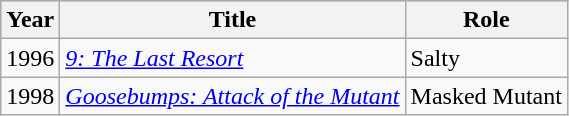<table class="wikitable">
<tr style="background:#B0C4DE;">
<th>Year</th>
<th>Title</th>
<th>Role</th>
</tr>
<tr>
<td>1996</td>
<td><em><a href='#'>9: The Last Resort</a></em></td>
<td>Salty</td>
</tr>
<tr>
<td>1998</td>
<td><em><a href='#'>Goosebumps: Attack of the Mutant</a></em></td>
<td>Masked Mutant</td>
</tr>
</table>
